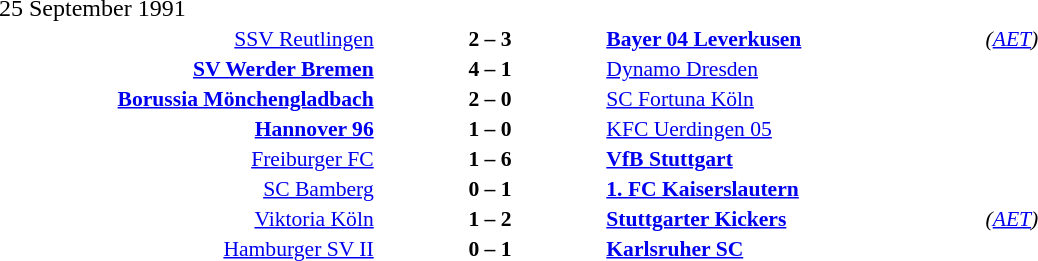<table style="width:100%;" cellspacing="1">
<tr>
<th width=20%></th>
<th width=12%></th>
<th width=20%></th>
<th></th>
</tr>
<tr>
<td>25 September 1991</td>
</tr>
<tr style=font-size:90%>
<td align=right><a href='#'>SSV Reutlingen</a></td>
<td align=center><strong>2 – 3</strong></td>
<td><strong><a href='#'>Bayer 04 Leverkusen</a></strong></td>
<td><em>(<a href='#'>AET</a>)</em></td>
</tr>
<tr style=font-size:90%>
<td align=right><strong><a href='#'>SV Werder Bremen</a></strong></td>
<td align=center><strong>4 – 1</strong></td>
<td><a href='#'>Dynamo Dresden</a></td>
</tr>
<tr style=font-size:90%>
<td align=right><strong><a href='#'>Borussia Mönchengladbach</a></strong></td>
<td align=center><strong>2 – 0</strong></td>
<td><a href='#'>SC Fortuna Köln</a></td>
</tr>
<tr style=font-size:90%>
<td align=right><strong><a href='#'>Hannover 96</a></strong></td>
<td align=center><strong>1 – 0</strong></td>
<td><a href='#'>KFC Uerdingen 05</a></td>
</tr>
<tr style=font-size:90%>
<td align=right><a href='#'>Freiburger FC</a></td>
<td align=center><strong>1 – 6</strong></td>
<td><strong><a href='#'>VfB Stuttgart</a></strong></td>
</tr>
<tr style=font-size:90%>
<td align=right><a href='#'>SC Bamberg</a></td>
<td align=center><strong>0 – 1</strong></td>
<td><strong><a href='#'>1. FC Kaiserslautern</a></strong></td>
</tr>
<tr style=font-size:90%>
<td align=right><a href='#'>Viktoria Köln</a></td>
<td align=center><strong>1 – 2</strong></td>
<td><strong><a href='#'>Stuttgarter Kickers</a> </strong></td>
<td><em>(<a href='#'>AET</a>)</em></td>
</tr>
<tr style=font-size:90%>
<td align=right><a href='#'>Hamburger SV II</a></td>
<td align=center><strong>0 – 1</strong></td>
<td><strong><a href='#'>Karlsruher SC</a></strong></td>
</tr>
</table>
